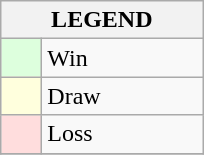<table class="wikitable" border="1">
<tr>
<th colspan="2">LEGEND</th>
</tr>
<tr>
<td style="background:#ddffdd;" width=20> </td>
<td width=100>Win</td>
</tr>
<tr>
<td style="background:#ffffdd"  width=20> </td>
<td width=100>Draw</td>
</tr>
<tr>
<td style="background:#ffdddd;" width=20> </td>
<td width=100>Loss</td>
</tr>
<tr>
</tr>
</table>
